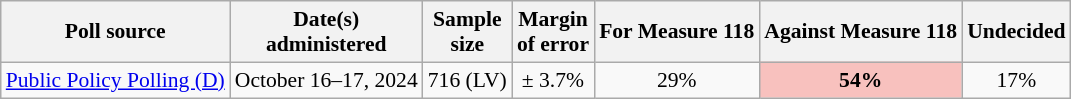<table class="wikitable" style="font-size:90%;text-align:center;">
<tr>
<th>Poll source</th>
<th>Date(s)<br>administered</th>
<th>Sample<br>size</th>
<th>Margin<br>of error</th>
<th>For Measure 118</th>
<th>Against Measure 118</th>
<th>Undecided</th>
</tr>
<tr>
<td style="text-align:left;"><a href='#'>Public Policy Polling (D)</a></td>
<td data-sort-value="2024-10-17">October 16–17, 2024</td>
<td>716 (LV)</td>
<td>± 3.7%</td>
<td>29%</td>
<td style="background: rgb(248, 193, 190);"><strong>54%</strong></td>
<td>17%</td>
</tr>
</table>
